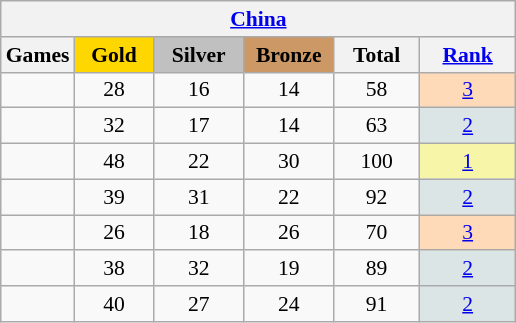<table class="wikitable" style="text-align:center; font-size:90%;">
<tr>
<th colspan=8> <a href='#'>China</a></th>
</tr>
<tr>
<th>Games</th>
<td style="background:gold; width:3.2em; font-weight:bold;">Gold</td>
<td style="background:silver; width:3.7em; font-weight:bold;">Silver</td>
<td style="background:#c96; width:3.7em; font-weight:bold;">Bronze</td>
<th style="width:3.5em; font-weight:bold;">Total</th>
<th style="width:4em; font-weight:bold;"><a href='#'>Rank</a></th>
</tr>
<tr>
<td align=left></td>
<td>28</td>
<td>16</td>
<td>14</td>
<td>58</td>
<td style="background:#ffdab9;"><a href='#'>3</a></td>
</tr>
<tr>
<td align=left></td>
<td>32</td>
<td>17</td>
<td>14</td>
<td>63</td>
<td style="background:#dce5e5;"><a href='#'>2</a></td>
</tr>
<tr>
<td align=left></td>
<td>48</td>
<td>22</td>
<td>30</td>
<td>100</td>
<td style="background:#f7f6a8;"><a href='#'>1</a></td>
</tr>
<tr>
<td align=left></td>
<td>39</td>
<td>31</td>
<td>22</td>
<td>92</td>
<td style="background:#dce5e5;"><a href='#'>2</a></td>
</tr>
<tr>
<td align=left></td>
<td>26</td>
<td>18</td>
<td>26</td>
<td>70</td>
<td style="background:#ffdab9;"><a href='#'>3</a></td>
</tr>
<tr>
<td align=left></td>
<td>38</td>
<td>32</td>
<td>19</td>
<td>89</td>
<td style="background:#dce5e5;"><a href='#'>2</a></td>
</tr>
<tr>
<td align=left></td>
<td>40</td>
<td>27</td>
<td>24</td>
<td>91</td>
<td style="background:#dce5e5;"><a href='#'>2</a></td>
</tr>
</table>
